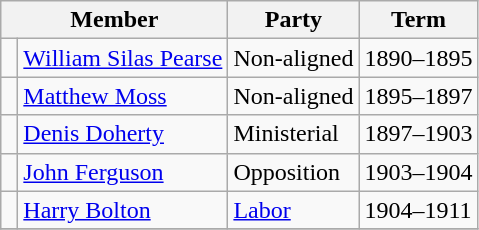<table class="wikitable">
<tr>
<th colspan="2">Member</th>
<th>Party</th>
<th>Term</th>
</tr>
<tr>
<td> </td>
<td><a href='#'>William Silas Pearse</a></td>
<td>Non-aligned</td>
<td>1890–1895</td>
</tr>
<tr>
<td> </td>
<td><a href='#'>Matthew Moss</a></td>
<td>Non-aligned</td>
<td>1895–1897</td>
</tr>
<tr>
<td> </td>
<td><a href='#'>Denis Doherty</a></td>
<td>Ministerial</td>
<td>1897–1903</td>
</tr>
<tr>
<td> </td>
<td><a href='#'>John Ferguson</a></td>
<td>Opposition</td>
<td>1903–1904</td>
</tr>
<tr>
<td> </td>
<td><a href='#'>Harry Bolton</a></td>
<td><a href='#'>Labor</a></td>
<td>1904–1911</td>
</tr>
<tr>
</tr>
</table>
